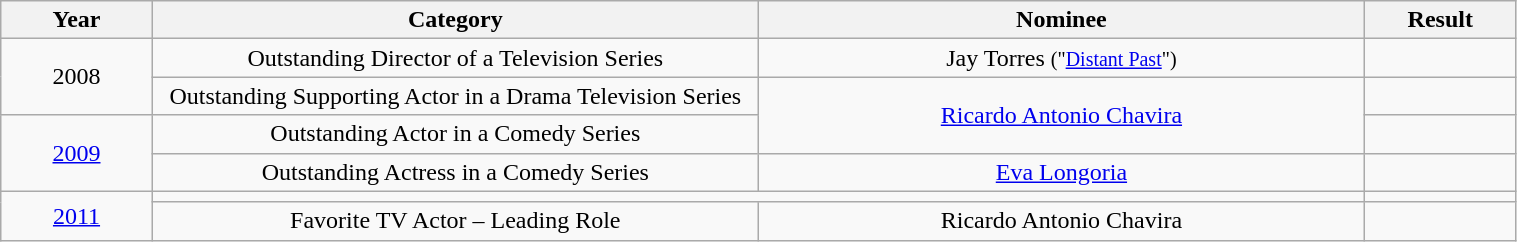<table class="wikitable" width="80%">
<tr>
<th width="10%">Year</th>
<th width="40%">Category</th>
<th width="40%">Nominee</th>
<th width="10%">Result</th>
</tr>
<tr>
<td rowspan="2" align="center">2008</td>
<td align="center">Outstanding Director of a Television Series</td>
<td align="center">Jay Torres <small>("<a href='#'>Distant Past</a>")</small></td>
<td></td>
</tr>
<tr>
<td align="center">Outstanding Supporting Actor in a Drama Television Series</td>
<td rowspan="2" align="center"><a href='#'>Ricardo Antonio Chavira</a></td>
<td></td>
</tr>
<tr>
<td rowspan="2" align="center"><a href='#'>2009</a></td>
<td align="center">Outstanding Actor in a Comedy Series</td>
<td></td>
</tr>
<tr>
<td align="center">Outstanding Actress in a Comedy Series</td>
<td align="center"><a href='#'>Eva Longoria</a></td>
<td></td>
</tr>
<tr>
<td rowspan="2" align="center"><a href='#'>2011</a></td>
<td colspan="2" align="center"></td>
<td></td>
</tr>
<tr>
<td align="center">Favorite TV Actor – Leading Role</td>
<td align="center">Ricardo Antonio Chavira</td>
<td></td>
</tr>
</table>
